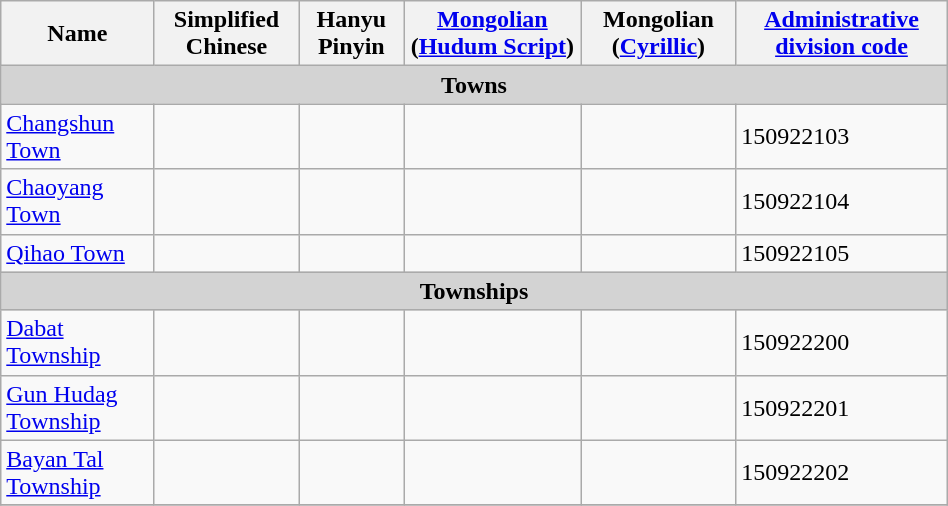<table class="wikitable" align="center" style="width:50%; border="1">
<tr>
<th>Name</th>
<th>Simplified Chinese</th>
<th>Hanyu Pinyin</th>
<th><a href='#'>Mongolian</a> (<a href='#'>Hudum Script</a>)</th>
<th>Mongolian (<a href='#'>Cyrillic</a>)</th>
<th><a href='#'>Administrative division code</a></th>
</tr>
<tr>
<td colspan="6"  style="text-align:center; background:#d3d3d3;"><strong>Towns</strong></td>
</tr>
<tr --------->
<td><a href='#'>Changshun Town</a></td>
<td></td>
<td></td>
<td></td>
<td></td>
<td>150922103</td>
</tr>
<tr>
<td><a href='#'>Chaoyang Town</a></td>
<td></td>
<td></td>
<td></td>
<td></td>
<td>150922104</td>
</tr>
<tr>
<td><a href='#'>Qihao Town</a></td>
<td></td>
<td></td>
<td></td>
<td></td>
<td>150922105</td>
</tr>
<tr>
<td colspan="6"  style="text-align:center; background:#d3d3d3;"><strong>Townships</strong></td>
</tr>
<tr --------->
<td><a href='#'>Dabat Township</a></td>
<td></td>
<td></td>
<td></td>
<td></td>
<td>150922200</td>
</tr>
<tr>
<td><a href='#'>Gun Hudag Township</a></td>
<td></td>
<td></td>
<td></td>
<td></td>
<td>150922201</td>
</tr>
<tr>
<td><a href='#'>Bayan Tal Township</a></td>
<td></td>
<td></td>
<td></td>
<td></td>
<td>150922202</td>
</tr>
<tr>
</tr>
</table>
